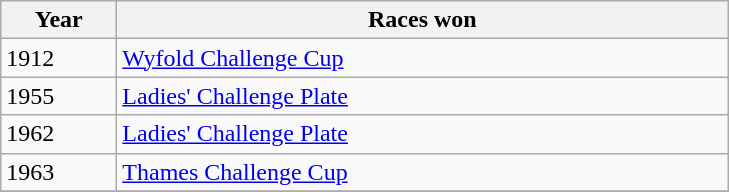<table class="wikitable">
<tr>
<th width=70>Year</th>
<th width=400>Races won</th>
</tr>
<tr>
<td>1912</td>
<td><a href='#'>Wyfold Challenge Cup</a></td>
</tr>
<tr>
<td>1955</td>
<td><a href='#'>Ladies' Challenge Plate</a></td>
</tr>
<tr>
<td>1962</td>
<td><a href='#'>Ladies' Challenge Plate</a></td>
</tr>
<tr>
<td>1963</td>
<td><a href='#'>Thames Challenge Cup</a></td>
</tr>
<tr>
</tr>
</table>
